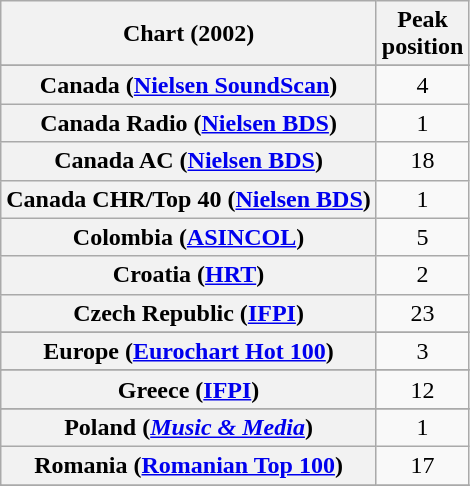<table class="wikitable sortable plainrowheaders" style="text-align:center">
<tr>
<th scope="col">Chart (2002)</th>
<th scope="col">Peak<br>position</th>
</tr>
<tr>
</tr>
<tr>
</tr>
<tr>
</tr>
<tr>
<th scope="row">Canada (<a href='#'>Nielsen SoundScan</a>)</th>
<td align="center">4</td>
</tr>
<tr>
<th scope="row">Canada Radio (<a href='#'>Nielsen BDS</a>)</th>
<td>1</td>
</tr>
<tr>
<th scope="row">Canada AC (<a href='#'>Nielsen BDS</a>)</th>
<td>18</td>
</tr>
<tr>
<th scope="row">Canada CHR/Top 40 (<a href='#'>Nielsen BDS</a>)</th>
<td>1</td>
</tr>
<tr>
<th scope="row">Colombia (<a href='#'>ASINCOL</a>)</th>
<td>5</td>
</tr>
<tr>
<th scope="row">Croatia (<a href='#'>HRT</a>)</th>
<td>2</td>
</tr>
<tr>
<th scope="row">Czech Republic (<a href='#'>IFPI</a>)</th>
<td>23</td>
</tr>
<tr>
</tr>
<tr>
<th scope="row">Europe (<a href='#'>Eurochart Hot 100</a>)</th>
<td>3</td>
</tr>
<tr>
</tr>
<tr>
</tr>
<tr>
</tr>
<tr>
<th scope="row">Greece (<a href='#'>IFPI</a>)</th>
<td>12</td>
</tr>
<tr>
</tr>
<tr>
</tr>
<tr>
</tr>
<tr>
</tr>
<tr>
</tr>
<tr>
</tr>
<tr>
</tr>
<tr>
<th scope="row">Poland (<em><a href='#'>Music & Media</a></em>)</th>
<td>1</td>
</tr>
<tr>
<th scope="row">Romania (<a href='#'>Romanian Top 100</a>)</th>
<td>17</td>
</tr>
<tr>
</tr>
<tr>
</tr>
<tr>
</tr>
<tr>
</tr>
<tr>
</tr>
<tr>
</tr>
<tr>
</tr>
<tr>
</tr>
</table>
